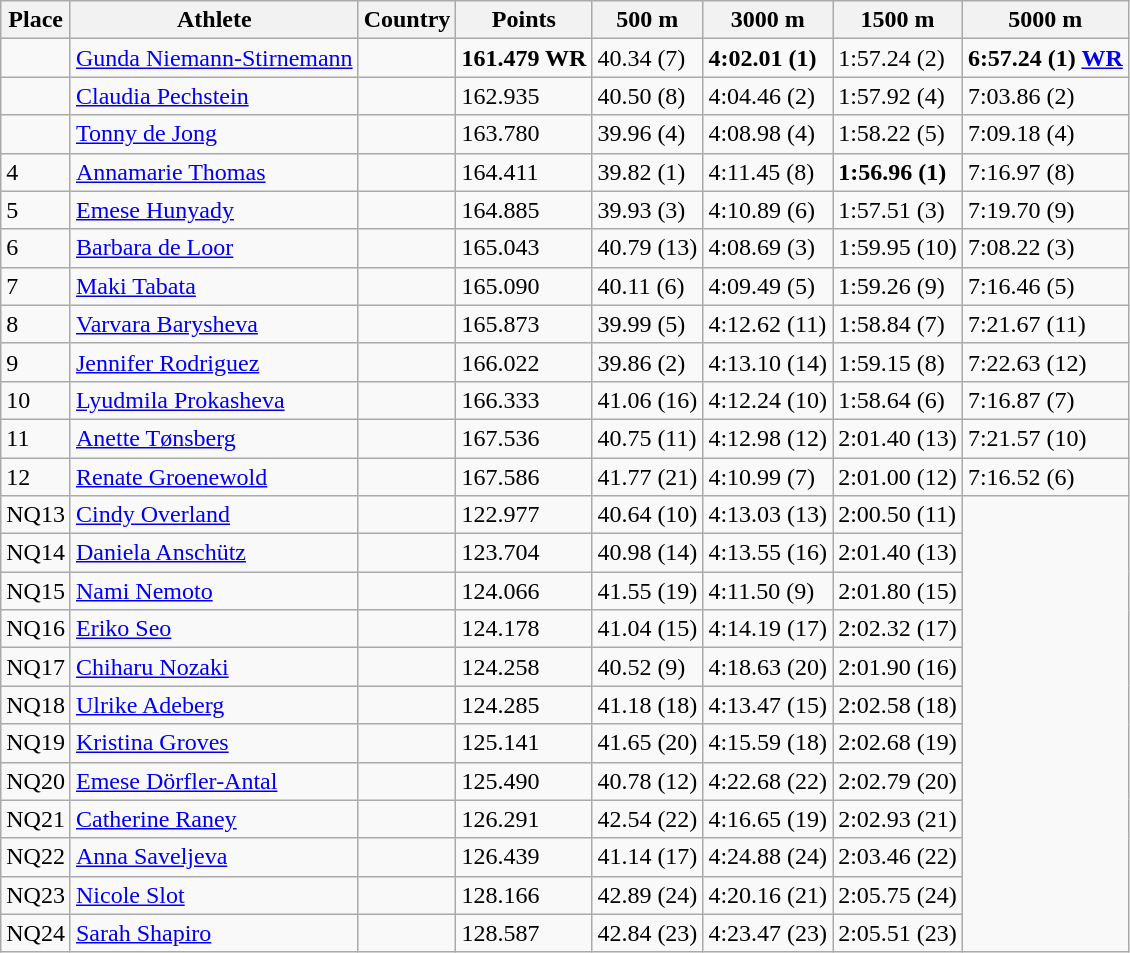<table class="wikitable sortable">
<tr>
<th>Place</th>
<th>Athlete</th>
<th>Country</th>
<th>Points</th>
<th>500 m</th>
<th>3000 m</th>
<th>1500 m</th>
<th>5000 m</th>
</tr>
<tr>
<td></td>
<td><a href='#'>Gunda Niemann-Stirnemann</a></td>
<td></td>
<td><strong>161.479 WR</strong></td>
<td>40.34 (7)</td>
<td><strong>4:02.01 (1)</strong></td>
<td>1:57.24 (2)</td>
<td><strong>6:57.24 (1) <a href='#'>WR</a></strong></td>
</tr>
<tr>
<td></td>
<td><a href='#'>Claudia Pechstein</a></td>
<td></td>
<td>162.935</td>
<td>40.50 (8)</td>
<td>4:04.46 (2)</td>
<td>1:57.92 (4)</td>
<td>7:03.86 (2)</td>
</tr>
<tr>
<td></td>
<td><a href='#'>Tonny de Jong</a></td>
<td></td>
<td>163.780</td>
<td>39.96 (4)</td>
<td>4:08.98 (4)</td>
<td>1:58.22 (5)</td>
<td>7:09.18 (4)</td>
</tr>
<tr>
<td>4</td>
<td><a href='#'>Annamarie Thomas</a></td>
<td></td>
<td>164.411</td>
<td>39.82 (1)</td>
<td>4:11.45 (8)</td>
<td><strong>1:56.96 (1)</strong></td>
<td>7:16.97 (8)</td>
</tr>
<tr>
<td>5</td>
<td><a href='#'>Emese Hunyady</a></td>
<td></td>
<td>164.885</td>
<td>39.93 (3)</td>
<td>4:10.89 (6)</td>
<td>1:57.51 (3)</td>
<td>7:19.70 (9)</td>
</tr>
<tr>
<td>6</td>
<td><a href='#'>Barbara de Loor</a></td>
<td></td>
<td>165.043</td>
<td>40.79 (13)</td>
<td>4:08.69 (3)</td>
<td>1:59.95 (10)</td>
<td>7:08.22 (3)</td>
</tr>
<tr>
<td>7</td>
<td><a href='#'>Maki Tabata</a></td>
<td></td>
<td>165.090</td>
<td>40.11 (6)</td>
<td>4:09.49 (5)</td>
<td>1:59.26 (9)</td>
<td>7:16.46 (5)</td>
</tr>
<tr>
<td>8</td>
<td><a href='#'>Varvara Barysheva</a></td>
<td></td>
<td>165.873</td>
<td>39.99 (5)</td>
<td>4:12.62 (11)</td>
<td>1:58.84 (7)</td>
<td>7:21.67 (11)</td>
</tr>
<tr>
<td>9</td>
<td><a href='#'>Jennifer Rodriguez</a></td>
<td></td>
<td>166.022</td>
<td>39.86 (2)</td>
<td>4:13.10 (14)</td>
<td>1:59.15 (8)</td>
<td>7:22.63 (12)</td>
</tr>
<tr>
<td>10</td>
<td><a href='#'>Lyudmila Prokasheva</a></td>
<td></td>
<td>166.333</td>
<td>41.06 (16)</td>
<td>4:12.24 (10)</td>
<td>1:58.64 (6)</td>
<td>7:16.87 (7)</td>
</tr>
<tr>
<td>11</td>
<td><a href='#'>Anette Tønsberg</a></td>
<td></td>
<td>167.536</td>
<td>40.75 (11)</td>
<td>4:12.98 (12)</td>
<td>2:01.40 (13)</td>
<td>7:21.57 (10)</td>
</tr>
<tr>
<td>12</td>
<td><a href='#'>Renate Groenewold</a></td>
<td></td>
<td>167.586</td>
<td>41.77 (21)</td>
<td>4:10.99 (7)</td>
<td>2:01.00 (12)</td>
<td>7:16.52 (6)</td>
</tr>
<tr>
<td>NQ13</td>
<td><a href='#'>Cindy Overland</a></td>
<td></td>
<td>122.977</td>
<td>40.64 (10)</td>
<td>4:13.03 (13)</td>
<td>2:00.50 (11)</td>
</tr>
<tr>
<td>NQ14</td>
<td><a href='#'>Daniela Anschütz</a></td>
<td></td>
<td>123.704</td>
<td>40.98 (14)</td>
<td>4:13.55 (16)</td>
<td>2:01.40 (13)</td>
</tr>
<tr>
<td>NQ15</td>
<td><a href='#'>Nami Nemoto</a></td>
<td></td>
<td>124.066</td>
<td>41.55 (19)</td>
<td>4:11.50 (9)</td>
<td>2:01.80 (15)</td>
</tr>
<tr>
<td>NQ16</td>
<td><a href='#'>Eriko Seo</a></td>
<td></td>
<td>124.178</td>
<td>41.04 (15)</td>
<td>4:14.19 (17)</td>
<td>2:02.32 (17)</td>
</tr>
<tr>
<td>NQ17</td>
<td><a href='#'>Chiharu Nozaki</a></td>
<td></td>
<td>124.258</td>
<td>40.52 (9)</td>
<td>4:18.63 (20)</td>
<td>2:01.90 (16)</td>
</tr>
<tr>
<td>NQ18</td>
<td><a href='#'>Ulrike Adeberg</a></td>
<td></td>
<td>124.285</td>
<td>41.18 (18)</td>
<td>4:13.47 (15)</td>
<td>2:02.58 (18)</td>
</tr>
<tr>
<td>NQ19</td>
<td><a href='#'>Kristina Groves</a></td>
<td></td>
<td>125.141</td>
<td>41.65 (20)</td>
<td>4:15.59 (18)</td>
<td>2:02.68 (19)</td>
</tr>
<tr>
<td>NQ20</td>
<td><a href='#'>Emese Dörfler-Antal</a></td>
<td></td>
<td>125.490</td>
<td>40.78 (12)</td>
<td>4:22.68 (22)</td>
<td>2:02.79 (20)</td>
</tr>
<tr>
<td>NQ21</td>
<td><a href='#'>Catherine Raney</a></td>
<td></td>
<td>126.291</td>
<td>42.54 (22)</td>
<td>4:16.65 (19)</td>
<td>2:02.93 (21)</td>
</tr>
<tr>
<td>NQ22</td>
<td><a href='#'>Anna Saveljeva</a></td>
<td></td>
<td>126.439</td>
<td>41.14 (17)</td>
<td>4:24.88 (24)</td>
<td>2:03.46 (22)</td>
</tr>
<tr>
<td>NQ23</td>
<td><a href='#'>Nicole Slot</a></td>
<td></td>
<td>128.166</td>
<td>42.89 (24)</td>
<td>4:20.16 (21)</td>
<td>2:05.75 (24)</td>
</tr>
<tr>
<td>NQ24</td>
<td><a href='#'>Sarah Shapiro</a></td>
<td></td>
<td>128.587</td>
<td>42.84 (23)</td>
<td>4:23.47 (23)</td>
<td>2:05.51 (23)</td>
</tr>
</table>
